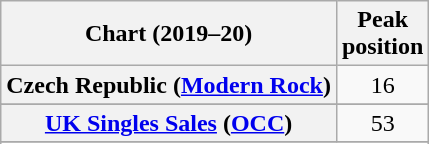<table class="wikitable sortable plainrowheaders" style="text-align:center">
<tr>
<th>Chart (2019–20)</th>
<th>Peak<br>position</th>
</tr>
<tr>
<th scope="row">Czech Republic (<a href='#'>Modern Rock</a>)</th>
<td>16</td>
</tr>
<tr>
</tr>
<tr>
<th scope="row"><a href='#'>UK Singles Sales</a> (<a href='#'>OCC</a>)</th>
<td>53</td>
</tr>
<tr>
</tr>
<tr>
</tr>
<tr>
</tr>
<tr>
</tr>
</table>
